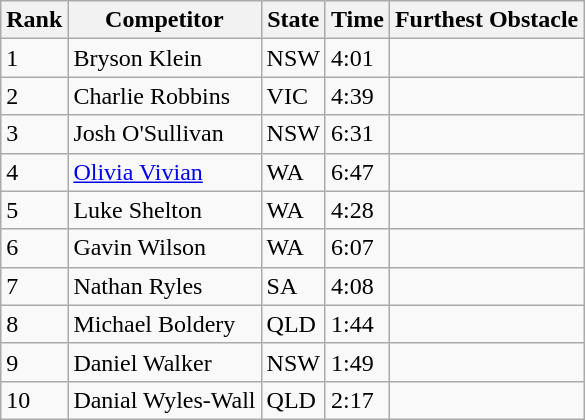<table class="wikitable sortable mw-collapsible">
<tr>
<th>Rank</th>
<th>Competitor</th>
<th>State</th>
<th>Time</th>
<th>Furthest Obstacle</th>
</tr>
<tr>
<td>1</td>
<td>Bryson Klein</td>
<td>NSW</td>
<td>4:01</td>
<td></td>
</tr>
<tr>
<td>2</td>
<td>Charlie Robbins</td>
<td>VIC</td>
<td>4:39</td>
<td></td>
</tr>
<tr>
<td>3</td>
<td>Josh O'Sullivan</td>
<td>NSW</td>
<td>6:31</td>
<td></td>
</tr>
<tr>
<td>4</td>
<td><a href='#'>Olivia Vivian</a></td>
<td>WA</td>
<td>6:47</td>
<td></td>
</tr>
<tr>
<td>5</td>
<td>Luke Shelton</td>
<td>WA</td>
<td>4:28</td>
<td></td>
</tr>
<tr>
<td>6</td>
<td>Gavin Wilson</td>
<td>WA</td>
<td>6:07</td>
<td></td>
</tr>
<tr>
<td>7</td>
<td>Nathan Ryles</td>
<td>SA</td>
<td>4:08</td>
<td></td>
</tr>
<tr>
<td>8</td>
<td>Michael Boldery</td>
<td>QLD</td>
<td>1:44</td>
<td></td>
</tr>
<tr>
<td>9</td>
<td>Daniel Walker</td>
<td>NSW</td>
<td>1:49</td>
<td></td>
</tr>
<tr>
<td>10</td>
<td>Danial Wyles-Wall</td>
<td>QLD</td>
<td>2:17</td>
<td></td>
</tr>
</table>
